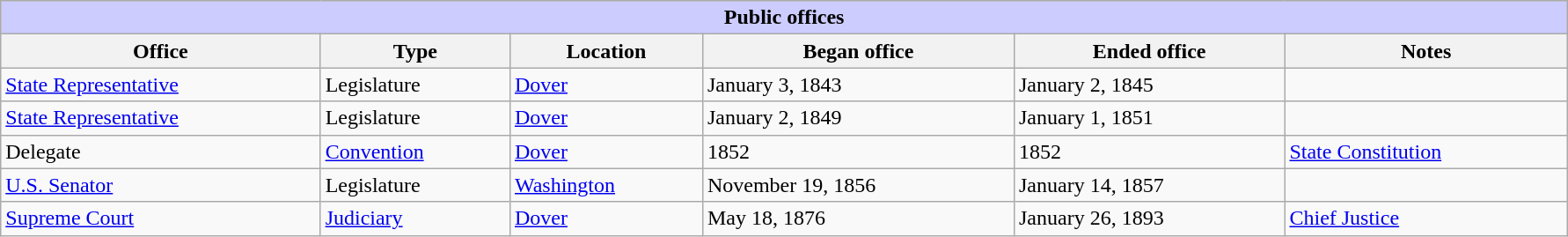<table class=wikitable style="width: 94%" style="text-align: center;" align="center">
<tr bgcolor=#cccccc>
<th colspan=8 style="background: #ccccff;">Public offices</th>
</tr>
<tr>
<th><strong>Office</strong></th>
<th><strong>Type</strong></th>
<th><strong>Location</strong></th>
<th><strong>Began office</strong></th>
<th><strong>Ended office</strong></th>
<th><strong>Notes</strong></th>
</tr>
<tr>
<td><a href='#'>State Representative</a></td>
<td>Legislature</td>
<td><a href='#'>Dover</a></td>
<td>January 3, 1843</td>
<td>January 2, 1845</td>
<td></td>
</tr>
<tr>
<td><a href='#'>State Representative</a></td>
<td>Legislature</td>
<td><a href='#'>Dover</a></td>
<td>January 2, 1849</td>
<td>January 1, 1851</td>
<td></td>
</tr>
<tr>
<td>Delegate</td>
<td><a href='#'>Convention</a></td>
<td><a href='#'>Dover</a></td>
<td>1852</td>
<td>1852</td>
<td><a href='#'>State Constitution</a></td>
</tr>
<tr>
<td><a href='#'>U.S. Senator</a></td>
<td>Legislature</td>
<td><a href='#'>Washington</a></td>
<td>November 19, 1856</td>
<td>January 14, 1857</td>
<td></td>
</tr>
<tr>
<td><a href='#'>Supreme Court</a></td>
<td><a href='#'>Judiciary</a></td>
<td><a href='#'>Dover</a></td>
<td>May 18, 1876</td>
<td>January 26, 1893</td>
<td><a href='#'>Chief Justice</a></td>
</tr>
</table>
